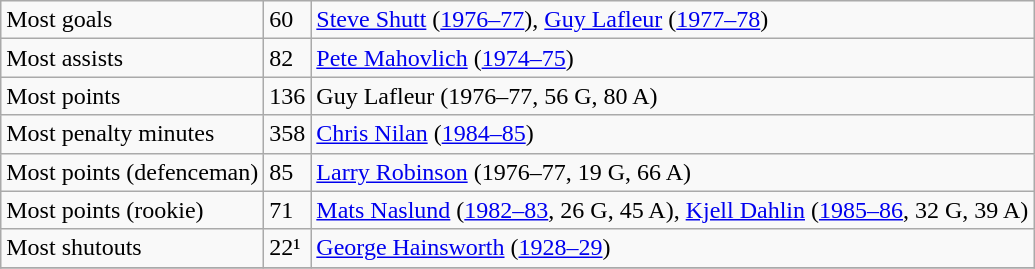<table class="wikitable">
<tr>
<td>Most goals</td>
<td>60</td>
<td><a href='#'>Steve Shutt</a> (<a href='#'>1976–77</a>), <a href='#'>Guy Lafleur</a> (<a href='#'>1977–78</a>)</td>
</tr>
<tr>
<td>Most assists</td>
<td>82</td>
<td><a href='#'>Pete Mahovlich</a> (<a href='#'>1974–75</a>)</td>
</tr>
<tr>
<td>Most points</td>
<td>136</td>
<td>Guy Lafleur (1976–77, 56 G, 80 A)</td>
</tr>
<tr>
<td>Most penalty minutes</td>
<td>358</td>
<td><a href='#'>Chris Nilan</a> (<a href='#'>1984–85</a>)</td>
</tr>
<tr>
<td>Most points (defenceman)</td>
<td>85</td>
<td><a href='#'>Larry Robinson</a> (1976–77, 19 G, 66 A)</td>
</tr>
<tr>
<td>Most points (rookie)</td>
<td>71</td>
<td><a href='#'>Mats Naslund</a> (<a href='#'>1982–83</a>, 26 G, 45 A), <a href='#'>Kjell Dahlin</a> (<a href='#'>1985–86</a>, 32 G, 39 A)</td>
</tr>
<tr>
<td>Most shutouts</td>
<td>22¹</td>
<td><a href='#'>George Hainsworth</a> (<a href='#'>1928–29</a>)</td>
</tr>
<tr>
</tr>
</table>
